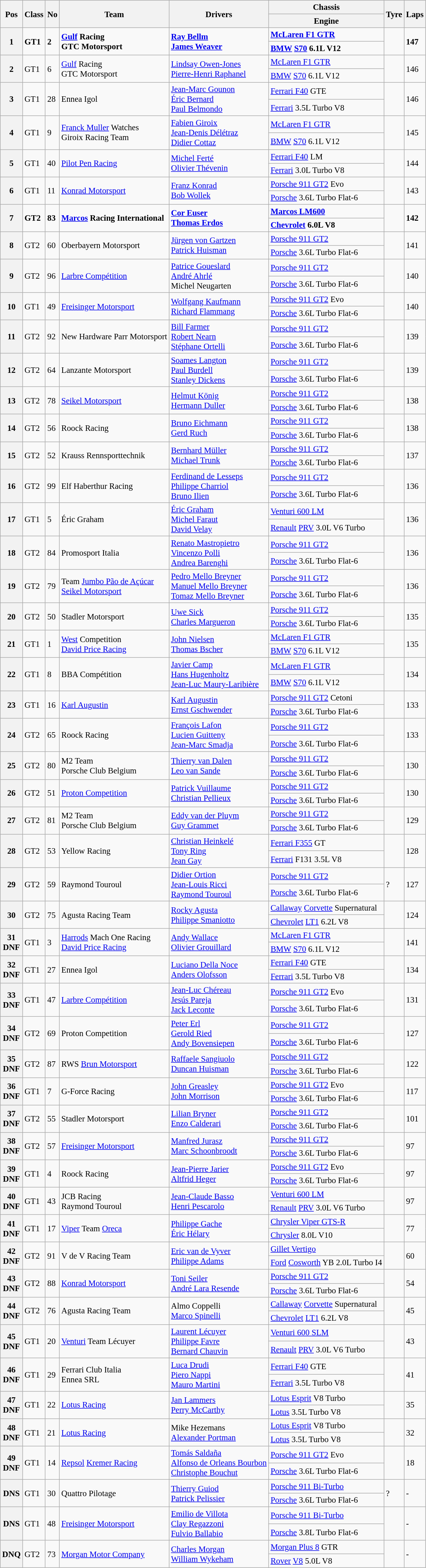<table class="wikitable" style="font-size: 95%;">
<tr>
<th rowspan=2>Pos</th>
<th rowspan=2>Class</th>
<th rowspan=2>No</th>
<th rowspan=2>Team</th>
<th rowspan=2>Drivers</th>
<th>Chassis</th>
<th rowspan=2>Tyre</th>
<th rowspan=2>Laps</th>
</tr>
<tr>
<th>Engine</th>
</tr>
<tr style="font-weight:bold">
<th rowspan=2>1</th>
<td rowspan=2>GT1</td>
<td rowspan=2>2</td>
<td rowspan=2> <a href='#'>Gulf</a> Racing<br> GTC Motorsport</td>
<td rowspan=2> <a href='#'>Ray Bellm</a><br> <a href='#'>James Weaver</a></td>
<td><a href='#'>McLaren F1 GTR</a></td>
<td rowspan=2></td>
<td rowspan=2>147</td>
</tr>
<tr style="font-weight:bold">
<td><a href='#'>BMW</a> <a href='#'>S70</a> 6.1L V12</td>
</tr>
<tr>
<th rowspan=2>2</th>
<td rowspan=2>GT1</td>
<td rowspan=2>6</td>
<td rowspan=2> <a href='#'>Gulf</a> Racing<br> GTC Motorsport</td>
<td rowspan=2> <a href='#'>Lindsay Owen-Jones</a><br> <a href='#'>Pierre-Henri Raphanel</a></td>
<td><a href='#'>McLaren F1 GTR</a></td>
<td rowspan=2></td>
<td rowspan=2>146</td>
</tr>
<tr>
<td><a href='#'>BMW</a> <a href='#'>S70</a> 6.1L V12</td>
</tr>
<tr>
<th rowspan=2>3</th>
<td rowspan=2>GT1</td>
<td rowspan=2>28</td>
<td rowspan=2> Ennea Igol</td>
<td rowspan=2> <a href='#'>Jean-Marc Gounon</a><br> <a href='#'>Éric Bernard</a><br> <a href='#'>Paul Belmondo</a></td>
<td><a href='#'>Ferrari F40</a> GTE</td>
<td rowspan=2></td>
<td rowspan=2>146</td>
</tr>
<tr>
<td><a href='#'>Ferrari</a> 3.5L Turbo V8</td>
</tr>
<tr>
<th rowspan=2>4</th>
<td rowspan=2>GT1</td>
<td rowspan=2>9</td>
<td rowspan=2> <a href='#'>Franck Muller</a> Watches<br> Giroix Racing Team</td>
<td rowspan=2> <a href='#'>Fabien Giroix</a><br> <a href='#'>Jean-Denis Délétraz</a><br> <a href='#'>Didier Cottaz</a></td>
<td><a href='#'>McLaren F1 GTR</a></td>
<td rowspan=2></td>
<td rowspan=2>145</td>
</tr>
<tr>
<td><a href='#'>BMW</a> <a href='#'>S70</a> 6.1L V12</td>
</tr>
<tr>
<th rowspan=2>5</th>
<td rowspan=2>GT1</td>
<td rowspan=2>40</td>
<td rowspan=2> <a href='#'>Pilot Pen Racing</a></td>
<td rowspan=2> <a href='#'>Michel Ferté</a><br> <a href='#'>Olivier Thévenin</a></td>
<td><a href='#'>Ferrari F40</a> LM</td>
<td rowspan=2></td>
<td rowspan=2>144</td>
</tr>
<tr>
<td><a href='#'>Ferrari</a> 3.0L Turbo V8</td>
</tr>
<tr>
<th rowspan=2>6</th>
<td rowspan=2>GT1</td>
<td rowspan=2>11</td>
<td rowspan=2> <a href='#'>Konrad Motorsport</a></td>
<td rowspan=2> <a href='#'>Franz Konrad</a><br> <a href='#'>Bob Wollek</a></td>
<td><a href='#'>Porsche 911 GT2</a> Evo</td>
<td rowspan=2></td>
<td rowspan=2>143</td>
</tr>
<tr>
<td><a href='#'>Porsche</a> 3.6L Turbo Flat-6</td>
</tr>
<tr style="font-weight:bold">
<th rowspan=2>7</th>
<td rowspan=2>GT2</td>
<td rowspan=2>83</td>
<td rowspan=2> <a href='#'>Marcos</a> Racing International</td>
<td rowspan=2> <a href='#'>Cor Euser</a><br> <a href='#'>Thomas Erdos</a></td>
<td><a href='#'>Marcos LM600</a></td>
<td rowspan=2></td>
<td rowspan=2>142</td>
</tr>
<tr style="font-weight:bold">
<td><a href='#'>Chevrolet</a> 6.0L V8</td>
</tr>
<tr>
<th rowspan=2>8</th>
<td rowspan=2>GT2</td>
<td rowspan=2>60</td>
<td rowspan=2> Oberbayern Motorsport</td>
<td rowspan=2> <a href='#'>Jürgen von Gartzen</a><br> <a href='#'>Patrick Huisman</a></td>
<td><a href='#'>Porsche 911 GT2</a></td>
<td rowspan=2></td>
<td rowspan=2>141</td>
</tr>
<tr>
<td><a href='#'>Porsche</a> 3.6L Turbo Flat-6</td>
</tr>
<tr>
<th rowspan=2>9</th>
<td rowspan=2>GT2</td>
<td rowspan=2>96</td>
<td rowspan=2> <a href='#'>Larbre Compétition</a></td>
<td rowspan=2> <a href='#'>Patrice Goueslard</a><br> <a href='#'>André Ahrlé</a><br> Michel Neugarten</td>
<td><a href='#'>Porsche 911 GT2</a></td>
<td rowspan=2></td>
<td rowspan=2>140</td>
</tr>
<tr>
<td><a href='#'>Porsche</a> 3.6L Turbo Flat-6</td>
</tr>
<tr>
<th rowspan=2>10</th>
<td rowspan=2>GT1</td>
<td rowspan=2>49</td>
<td rowspan=2> <a href='#'>Freisinger Motorsport</a></td>
<td rowspan=2> <a href='#'>Wolfgang Kaufmann</a><br> <a href='#'>Richard Flammang</a></td>
<td><a href='#'>Porsche 911 GT2</a> Evo</td>
<td rowspan=2></td>
<td rowspan=2>140</td>
</tr>
<tr>
<td><a href='#'>Porsche</a> 3.6L Turbo Flat-6</td>
</tr>
<tr>
<th rowspan=2>11</th>
<td rowspan=2>GT2</td>
<td rowspan=2>92</td>
<td rowspan=2> New Hardware Parr Motorsport</td>
<td rowspan=2> <a href='#'>Bill Farmer</a><br> <a href='#'>Robert Nearn</a><br> <a href='#'>Stéphane Ortelli</a></td>
<td><a href='#'>Porsche 911 GT2</a></td>
<td rowspan=2></td>
<td rowspan=2>139</td>
</tr>
<tr>
<td><a href='#'>Porsche</a> 3.6L Turbo Flat-6</td>
</tr>
<tr>
<th rowspan=2>12</th>
<td rowspan=2>GT2</td>
<td rowspan=2>64</td>
<td rowspan=2> Lanzante Motorsport</td>
<td rowspan=2> <a href='#'>Soames Langton</a><br> <a href='#'>Paul Burdell</a><br> <a href='#'>Stanley Dickens</a></td>
<td><a href='#'>Porsche 911 GT2</a></td>
<td rowspan=2></td>
<td rowspan=2>139</td>
</tr>
<tr>
<td><a href='#'>Porsche</a> 3.6L Turbo Flat-6</td>
</tr>
<tr>
<th rowspan=2>13</th>
<td rowspan=2>GT2</td>
<td rowspan=2>78</td>
<td rowspan=2> <a href='#'>Seikel Motorsport</a></td>
<td rowspan=2> <a href='#'>Helmut König</a><br> <a href='#'>Hermann Duller</a></td>
<td><a href='#'>Porsche 911 GT2</a></td>
<td rowspan=2></td>
<td rowspan=2>138</td>
</tr>
<tr>
<td><a href='#'>Porsche</a> 3.6L Turbo Flat-6</td>
</tr>
<tr>
<th rowspan=2>14</th>
<td rowspan=2>GT2</td>
<td rowspan=2>56</td>
<td rowspan=2> Roock Racing</td>
<td rowspan=2> <a href='#'>Bruno Eichmann</a><br> <a href='#'>Gerd Ruch</a></td>
<td><a href='#'>Porsche 911 GT2</a></td>
<td rowspan=2></td>
<td rowspan=2>138</td>
</tr>
<tr>
<td><a href='#'>Porsche</a> 3.6L Turbo Flat-6</td>
</tr>
<tr>
<th rowspan=2>15</th>
<td rowspan=2>GT2</td>
<td rowspan=2>52</td>
<td rowspan=2> Krauss Rennsporttechnik</td>
<td rowspan=2> <a href='#'>Bernhard Müller</a><br> <a href='#'>Michael Trunk</a></td>
<td><a href='#'>Porsche 911 GT2</a></td>
<td rowspan=2></td>
<td rowspan=2>137</td>
</tr>
<tr>
<td><a href='#'>Porsche</a> 3.6L Turbo Flat-6</td>
</tr>
<tr>
<th rowspan=2>16</th>
<td rowspan=2>GT2</td>
<td rowspan=2>99</td>
<td rowspan=2> Elf Haberthur Racing</td>
<td rowspan=2> <a href='#'>Ferdinand de Lesseps</a><br> <a href='#'>Philippe Charriol</a><br> <a href='#'>Bruno Ilien</a></td>
<td><a href='#'>Porsche 911 GT2</a></td>
<td rowspan=2></td>
<td rowspan=2>136</td>
</tr>
<tr>
<td><a href='#'>Porsche</a> 3.6L Turbo Flat-6</td>
</tr>
<tr>
<th rowspan=2>17</th>
<td rowspan=2>GT1</td>
<td rowspan=2>5</td>
<td rowspan=2> Éric Graham</td>
<td rowspan=2> <a href='#'>Éric Graham</a><br> <a href='#'>Michel Faraut</a><br> <a href='#'>David Velay</a></td>
<td><a href='#'>Venturi 600 LM</a></td>
<td rowspan=2></td>
<td rowspan=2>136</td>
</tr>
<tr>
<td><a href='#'>Renault</a> <a href='#'>PRV</a> 3.0L V6 Turbo</td>
</tr>
<tr>
<th rowspan=2>18</th>
<td rowspan=2>GT2</td>
<td rowspan=2>84</td>
<td rowspan=2> Promosport Italia</td>
<td rowspan=2> <a href='#'>Renato Mastropietro</a><br> <a href='#'>Vincenzo Polli</a><br> <a href='#'>Andrea Barenghi</a></td>
<td><a href='#'>Porsche 911 GT2</a></td>
<td rowspan=2></td>
<td rowspan=2>136</td>
</tr>
<tr>
<td><a href='#'>Porsche</a> 3.6L Turbo Flat-6</td>
</tr>
<tr>
<th rowspan=2>19</th>
<td rowspan=2>GT2</td>
<td rowspan=2>79</td>
<td rowspan=2> Team <a href='#'>Jumbo Pão de Açúcar</a><br> <a href='#'>Seikel Motorsport</a></td>
<td rowspan=2> <a href='#'>Pedro Mello Breyner</a><br> <a href='#'>Manuel Mello Breyner</a><br> <a href='#'>Tomaz Mello Breyner</a></td>
<td><a href='#'>Porsche 911 GT2</a></td>
<td rowspan=2></td>
<td rowspan=2>136</td>
</tr>
<tr>
<td><a href='#'>Porsche</a> 3.6L Turbo Flat-6</td>
</tr>
<tr>
<th rowspan=2>20</th>
<td rowspan=2>GT2</td>
<td rowspan=2>50</td>
<td rowspan=2> Stadler Motorsport</td>
<td rowspan=2> <a href='#'>Uwe Sick</a><br> <a href='#'>Charles Margueron</a></td>
<td><a href='#'>Porsche 911 GT2</a></td>
<td rowspan=2></td>
<td rowspan=2>135</td>
</tr>
<tr>
<td><a href='#'>Porsche</a> 3.6L Turbo Flat-6</td>
</tr>
<tr>
<th rowspan=2>21</th>
<td rowspan=2>GT1</td>
<td rowspan=2>1</td>
<td rowspan=2> <a href='#'>West</a> Competition<br> <a href='#'>David Price Racing</a></td>
<td rowspan=2> <a href='#'>John Nielsen</a><br> <a href='#'>Thomas Bscher</a></td>
<td><a href='#'>McLaren F1 GTR</a></td>
<td rowspan=2></td>
<td rowspan=2>135</td>
</tr>
<tr>
<td><a href='#'>BMW</a> <a href='#'>S70</a> 6.1L V12</td>
</tr>
<tr>
<th rowspan=2>22</th>
<td rowspan=2>GT1</td>
<td rowspan=2>8</td>
<td rowspan=2> BBA Compétition</td>
<td rowspan=2> <a href='#'>Javier Camp</a><br> <a href='#'>Hans Hugenholtz</a><br> <a href='#'>Jean-Luc Maury-Laribière</a></td>
<td><a href='#'>McLaren F1 GTR</a></td>
<td rowspan=2></td>
<td rowspan=2>134</td>
</tr>
<tr>
<td><a href='#'>BMW</a> <a href='#'>S70</a> 6.1L V12</td>
</tr>
<tr>
<th rowspan=2>23</th>
<td rowspan=2>GT1</td>
<td rowspan=2>16</td>
<td rowspan=2> <a href='#'>Karl Augustin</a></td>
<td rowspan=2> <a href='#'>Karl Augustin</a><br> <a href='#'>Ernst Gschwender</a></td>
<td><a href='#'>Porsche 911 GT2</a> Cetoni</td>
<td rowspan=2></td>
<td rowspan=2>133</td>
</tr>
<tr>
<td><a href='#'>Porsche</a> 3.6L Turbo Flat-6</td>
</tr>
<tr>
<th rowspan=2>24</th>
<td rowspan=2>GT2</td>
<td rowspan=2>65</td>
<td rowspan=2> Roock Racing</td>
<td rowspan=2> <a href='#'>François Lafon</a><br> <a href='#'>Lucien Guitteny</a><br> <a href='#'>Jean-Marc Smadja</a></td>
<td><a href='#'>Porsche 911 GT2</a></td>
<td rowspan=2></td>
<td rowspan=2>133</td>
</tr>
<tr>
<td><a href='#'>Porsche</a> 3.6L Turbo Flat-6</td>
</tr>
<tr>
<th rowspan=2>25</th>
<td rowspan=2>GT2</td>
<td rowspan=2>80</td>
<td rowspan=2> M2 Team<br> Porsche Club Belgium</td>
<td rowspan=2> <a href='#'>Thierry van Dalen</a><br> <a href='#'>Leo van Sande</a></td>
<td><a href='#'>Porsche 911 GT2</a></td>
<td rowspan=2></td>
<td rowspan=2>130</td>
</tr>
<tr>
<td><a href='#'>Porsche</a> 3.6L Turbo Flat-6</td>
</tr>
<tr>
<th rowspan=2>26</th>
<td rowspan=2>GT2</td>
<td rowspan=2>51</td>
<td rowspan=2> <a href='#'>Proton Competition</a></td>
<td rowspan=2> <a href='#'>Patrick Vuillaume</a><br> <a href='#'>Christian Pellieux</a></td>
<td><a href='#'>Porsche 911 GT2</a></td>
<td rowspan=2></td>
<td rowspan=2>130</td>
</tr>
<tr>
<td><a href='#'>Porsche</a> 3.6L Turbo Flat-6</td>
</tr>
<tr>
<th rowspan=2>27</th>
<td rowspan=2>GT2</td>
<td rowspan=2>81</td>
<td rowspan=2> M2 Team<br> Porsche Club Belgium</td>
<td rowspan=2> <a href='#'>Eddy van der Pluym</a><br> <a href='#'>Guy Grammet</a></td>
<td><a href='#'>Porsche 911 GT2</a></td>
<td rowspan=2></td>
<td rowspan=2>129</td>
</tr>
<tr>
<td><a href='#'>Porsche</a> 3.6L Turbo Flat-6</td>
</tr>
<tr>
<th rowspan=2>28</th>
<td rowspan=2>GT2</td>
<td rowspan=2>53</td>
<td rowspan=2> Yellow Racing</td>
<td rowspan=2> <a href='#'>Christian Heinkelé</a><br> <a href='#'>Tony Ring</a><br> <a href='#'>Jean Gay</a></td>
<td><a href='#'>Ferrari F355</a> GT</td>
<td rowspan=2></td>
<td rowspan=2>128</td>
</tr>
<tr>
<td><a href='#'>Ferrari</a> F131 3.5L V8</td>
</tr>
<tr>
<th rowspan=2>29</th>
<td rowspan=2>GT2</td>
<td rowspan=2>59</td>
<td rowspan=2> Raymond Touroul</td>
<td rowspan=2> <a href='#'>Didier Ortion</a><br> <a href='#'>Jean-Louis Ricci</a><br> <a href='#'>Raymond Touroul</a></td>
<td><a href='#'>Porsche 911 GT2</a></td>
<td rowspan=2>?</td>
<td rowspan=2>127</td>
</tr>
<tr>
<td><a href='#'>Porsche</a> 3.6L Turbo Flat-6</td>
</tr>
<tr>
<th rowspan=2>30</th>
<td rowspan=2>GT2</td>
<td rowspan=2>75</td>
<td rowspan=2> Agusta Racing Team</td>
<td rowspan=2> <a href='#'>Rocky Agusta</a><br> <a href='#'>Philippe Smaniotto</a></td>
<td><a href='#'>Callaway</a> <a href='#'>Corvette</a> Supernatural</td>
<td rowspan=2></td>
<td rowspan=2>124</td>
</tr>
<tr>
<td><a href='#'>Chevrolet</a> <a href='#'>LT1</a> 6.2L V8</td>
</tr>
<tr>
<th rowspan=2>31<br>DNF</th>
<td rowspan=2>GT1</td>
<td rowspan=2>3</td>
<td rowspan=2> <a href='#'>Harrods</a> Mach One Racing<br> <a href='#'>David Price Racing</a></td>
<td rowspan=2> <a href='#'>Andy Wallace</a><br> <a href='#'>Olivier Grouillard</a></td>
<td><a href='#'>McLaren F1 GTR</a></td>
<td rowspan=2></td>
<td rowspan=2>141</td>
</tr>
<tr>
<td><a href='#'>BMW</a> <a href='#'>S70</a> 6.1L V12</td>
</tr>
<tr>
<th rowspan=2>32<br>DNF</th>
<td rowspan=2>GT1</td>
<td rowspan=2>27</td>
<td rowspan=2> Ennea Igol</td>
<td rowspan=2> <a href='#'>Luciano Della Noce</a><br> <a href='#'>Anders Olofsson</a></td>
<td><a href='#'>Ferrari F40</a> GTE</td>
<td rowspan=2></td>
<td rowspan=2>134</td>
</tr>
<tr>
<td><a href='#'>Ferrari</a> 3.5L Turbo V8</td>
</tr>
<tr>
<th rowspan=2>33<br>DNF</th>
<td rowspan=2>GT1</td>
<td rowspan=2>47</td>
<td rowspan=2> <a href='#'>Larbre Compétition</a></td>
<td rowspan=2> <a href='#'>Jean-Luc Chéreau</a><br> <a href='#'>Jesús Pareja</a><br> <a href='#'>Jack Leconte</a></td>
<td><a href='#'>Porsche 911 GT2</a> Evo</td>
<td rowspan=2></td>
<td rowspan=2>131</td>
</tr>
<tr>
<td><a href='#'>Porsche</a> 3.6L Turbo Flat-6</td>
</tr>
<tr>
<th rowspan=2>34<br>DNF</th>
<td rowspan=2>GT2</td>
<td rowspan=2>69</td>
<td rowspan=2> Proton Competition</td>
<td rowspan=2> <a href='#'>Peter Erl</a><br> <a href='#'>Gerold Ried</a><br> <a href='#'>Andy Bovensiepen</a></td>
<td><a href='#'>Porsche 911 GT2</a></td>
<td rowspan=2></td>
<td rowspan=2>127</td>
</tr>
<tr>
<td><a href='#'>Porsche</a> 3.6L Turbo Flat-6</td>
</tr>
<tr>
<th rowspan=2>35<br>DNF</th>
<td rowspan=2>GT2</td>
<td rowspan=2>87</td>
<td rowspan=2> RWS <a href='#'>Brun Motorsport</a></td>
<td rowspan=2> <a href='#'>Raffaele Sangiuolo</a><br> <a href='#'>Duncan Huisman</a></td>
<td><a href='#'>Porsche 911 GT2</a></td>
<td rowspan=2></td>
<td rowspan=2>122</td>
</tr>
<tr>
<td><a href='#'>Porsche</a> 3.6L Turbo Flat-6</td>
</tr>
<tr>
<th rowspan=2>36<br>DNF</th>
<td rowspan=2>GT1</td>
<td rowspan=2>7</td>
<td rowspan=2> G-Force Racing</td>
<td rowspan=2> <a href='#'>John Greasley</a><br> <a href='#'>John Morrison</a></td>
<td><a href='#'>Porsche 911 GT2</a> Evo</td>
<td rowspan=2></td>
<td rowspan=2>117</td>
</tr>
<tr>
<td><a href='#'>Porsche</a> 3.6L Turbo Flat-6</td>
</tr>
<tr>
<th rowspan=2>37<br>DNF</th>
<td rowspan=2>GT2</td>
<td rowspan=2>55</td>
<td rowspan=2> Stadler Motorsport</td>
<td rowspan=2> <a href='#'>Lilian Bryner</a><br> <a href='#'>Enzo Calderari</a></td>
<td><a href='#'>Porsche 911 GT2</a></td>
<td rowspan=2></td>
<td rowspan=2>101</td>
</tr>
<tr>
<td><a href='#'>Porsche</a> 3.6L Turbo Flat-6</td>
</tr>
<tr>
<th rowspan=2>38<br>DNF</th>
<td rowspan=2>GT2</td>
<td rowspan=2>57</td>
<td rowspan=2> <a href='#'>Freisinger Motorsport</a></td>
<td rowspan=2> <a href='#'>Manfred Jurasz</a><br> <a href='#'>Marc Schoonbroodt</a></td>
<td><a href='#'>Porsche 911 GT2</a></td>
<td rowspan=2></td>
<td rowspan=2>97</td>
</tr>
<tr>
<td><a href='#'>Porsche</a> 3.6L Turbo Flat-6</td>
</tr>
<tr>
<th rowspan=2>39<br>DNF</th>
<td rowspan=2>GT1</td>
<td rowspan=2>4</td>
<td rowspan=2> Roock Racing</td>
<td rowspan=2> <a href='#'>Jean-Pierre Jarier</a><br> <a href='#'>Altfrid Heger</a></td>
<td><a href='#'>Porsche 911 GT2</a> Evo</td>
<td rowspan=2></td>
<td rowspan=2>97</td>
</tr>
<tr>
<td><a href='#'>Porsche</a> 3.6L Turbo Flat-6</td>
</tr>
<tr>
<th rowspan=2>40<br>DNF</th>
<td rowspan=2>GT1</td>
<td rowspan=2>43</td>
<td rowspan=2> JCB Racing<br> Raymond Touroul</td>
<td rowspan=2> <a href='#'>Jean-Claude Basso</a><br> <a href='#'>Henri Pescarolo</a></td>
<td><a href='#'>Venturi 600 LM</a></td>
<td rowspan=2></td>
<td rowspan=2>97</td>
</tr>
<tr>
<td><a href='#'>Renault</a> <a href='#'>PRV</a> 3.0L V6 Turbo</td>
</tr>
<tr>
<th rowspan=2>41<br>DNF</th>
<td rowspan=2>GT1</td>
<td rowspan=2>17</td>
<td rowspan=2> <a href='#'>Viper</a> Team <a href='#'>Oreca</a></td>
<td rowspan=2> <a href='#'>Philippe Gache</a><br> <a href='#'>Éric Hélary</a></td>
<td><a href='#'>Chrysler Viper GTS-R</a></td>
<td rowspan=2></td>
<td rowspan=2>77</td>
</tr>
<tr>
<td><a href='#'>Chrysler</a> 8.0L V10</td>
</tr>
<tr>
<th rowspan=2>42<br>DNF</th>
<td rowspan=2>GT2</td>
<td rowspan=2>91</td>
<td rowspan=2> V de V Racing Team</td>
<td rowspan=2> <a href='#'>Eric van de Vyver</a><br> <a href='#'>Philippe Adams</a></td>
<td><a href='#'>Gillet Vertigo</a></td>
<td rowspan=2></td>
<td rowspan=2>60</td>
</tr>
<tr>
<td><a href='#'>Ford</a> <a href='#'>Cosworth</a> YB 2.0L Turbo I4</td>
</tr>
<tr>
<th rowspan=2>43<br>DNF</th>
<td rowspan=2>GT2</td>
<td rowspan=2>88</td>
<td rowspan=2> <a href='#'>Konrad Motorsport</a></td>
<td rowspan=2> <a href='#'>Toni Seiler</a><br> <a href='#'>André Lara Resende</a></td>
<td><a href='#'>Porsche 911 GT2</a></td>
<td rowspan=2></td>
<td rowspan=2>54</td>
</tr>
<tr>
<td><a href='#'>Porsche</a> 3.6L Turbo Flat-6</td>
</tr>
<tr>
<th rowspan=2>44<br>DNF</th>
<td rowspan=2>GT2</td>
<td rowspan=2>76</td>
<td rowspan=2> Agusta Racing Team</td>
<td rowspan=2> Almo Coppelli<br> <a href='#'>Marco Spinelli</a></td>
<td><a href='#'>Callaway</a> <a href='#'>Corvette</a> Supernatural</td>
<td rowspan=2></td>
<td rowspan=2>45</td>
</tr>
<tr>
<td><a href='#'>Chevrolet</a> <a href='#'>LT1</a> 6.2L V8</td>
</tr>
<tr>
<th rowspan=2>45<br>DNF</th>
<td rowspan=2>GT1</td>
<td rowspan=2>20</td>
<td rowspan=2> <a href='#'>Venturi</a> Team Lécuyer</td>
<td rowspan=2> <a href='#'>Laurent Lécuyer</a><br> <a href='#'>Philippe Favre</a><br> <a href='#'>Bernard Chauvin</a></td>
<td><a href='#'>Venturi 600 SLM</a></td>
<td rowspan=2></td>
<td rowspan=2>43</td>
</tr>
<tr>
<td><a href='#'>Renault</a> <a href='#'>PRV</a> 3.0L V6 Turbo</td>
</tr>
<tr>
<th rowspan=2>46<br>DNF</th>
<td rowspan=2>GT1</td>
<td rowspan=2>29</td>
<td rowspan=2> Ferrari Club Italia<br> Ennea SRL</td>
<td rowspan=2> <a href='#'>Luca Drudi</a><br> <a href='#'>Piero Nappi</a><br> <a href='#'>Mauro Martini</a></td>
<td><a href='#'>Ferrari F40</a> GTE</td>
<td rowspan=2></td>
<td rowspan=2>41</td>
</tr>
<tr>
<td><a href='#'>Ferrari</a> 3.5L Turbo V8</td>
</tr>
<tr>
<th rowspan=2>47<br>DNF</th>
<td rowspan=2>GT1</td>
<td rowspan=2>22</td>
<td rowspan=2> <a href='#'>Lotus Racing</a></td>
<td rowspan=2> <a href='#'>Jan Lammers</a><br> <a href='#'>Perry McCarthy</a></td>
<td><a href='#'>Lotus Esprit</a> V8 Turbo</td>
<td rowspan=2></td>
<td rowspan=2>35</td>
</tr>
<tr>
<td><a href='#'>Lotus</a> 3.5L Turbo V8</td>
</tr>
<tr>
<th rowspan=2>48<br>DNF</th>
<td rowspan=2>GT1</td>
<td rowspan=2>21</td>
<td rowspan=2> <a href='#'>Lotus Racing</a></td>
<td rowspan=2> Mike Hezemans<br> <a href='#'>Alexander Portman</a></td>
<td><a href='#'>Lotus Esprit</a> V8 Turbo</td>
<td rowspan=2></td>
<td rowspan=2>32</td>
</tr>
<tr>
<td><a href='#'>Lotus</a> 3.5L Turbo V8</td>
</tr>
<tr>
<th rowspan=2>49<br>DNF</th>
<td rowspan=2>GT1</td>
<td rowspan=2>14</td>
<td rowspan=2> <a href='#'>Repsol</a> <a href='#'>Kremer Racing</a></td>
<td rowspan=2> <a href='#'>Tomás Saldaña</a><br> <a href='#'>Alfonso de Orleans Bourbon</a><br> <a href='#'>Christophe Bouchut</a></td>
<td><a href='#'>Porsche 911 GT2</a> Evo</td>
<td rowspan=2></td>
<td rowspan=2>18</td>
</tr>
<tr>
<td><a href='#'>Porsche</a> 3.6L Turbo Flat-6</td>
</tr>
<tr>
<th rowspan=2>DNS</th>
<td rowspan=2>GT1</td>
<td rowspan=2>30</td>
<td rowspan=2> Quattro Pilotage</td>
<td rowspan=2> <a href='#'>Thierry Guiod</a><br> <a href='#'>Patrick Pelissier</a></td>
<td><a href='#'>Porsche 911 Bi-Turbo</a></td>
<td rowspan=2>?</td>
<td rowspan=2>-</td>
</tr>
<tr>
<td><a href='#'>Porsche</a> 3.6L Turbo Flat-6</td>
</tr>
<tr>
<th rowspan=2>DNS</th>
<td rowspan=2>GT1</td>
<td rowspan=2>48</td>
<td rowspan=2> <a href='#'>Freisinger Motorsport</a></td>
<td rowspan=2> <a href='#'>Emilio de Villota</a><br> <a href='#'>Clay Regazzoni</a><br> <a href='#'>Fulvio Ballabio</a></td>
<td><a href='#'>Porsche 911 Bi-Turbo</a></td>
<td rowspan=2></td>
<td rowspan=2>-</td>
</tr>
<tr>
<td><a href='#'>Porsche</a> 3.8L Turbo Flat-6</td>
</tr>
<tr>
<th rowspan=2>DNQ</th>
<td rowspan=2>GT2</td>
<td rowspan=2>73</td>
<td rowspan=2> <a href='#'>Morgan Motor Company</a></td>
<td rowspan=2> <a href='#'>Charles Morgan</a><br> <a href='#'>William Wykeham</a></td>
<td><a href='#'>Morgan Plus 8</a> GTR</td>
<td rowspan=2></td>
<td rowspan=2>-</td>
</tr>
<tr>
<td><a href='#'>Rover</a> <a href='#'>V8</a> 5.0L V8</td>
</tr>
</table>
